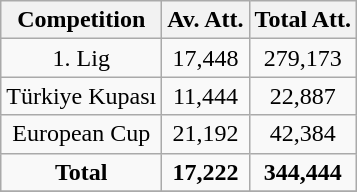<table class="wikitable" style="text-align: center">
<tr>
<th>Competition</th>
<th>Av. Att.</th>
<th>Total Att.</th>
</tr>
<tr>
<td>1. Lig</td>
<td>17,448</td>
<td>279,173</td>
</tr>
<tr>
<td>Türkiye Kupası</td>
<td>11,444</td>
<td>22,887</td>
</tr>
<tr>
<td>European Cup</td>
<td>21,192</td>
<td>42,384</td>
</tr>
<tr>
<td><strong>Total</strong></td>
<td><strong>17,222</strong></td>
<td><strong>344,444</strong></td>
</tr>
<tr>
</tr>
</table>
